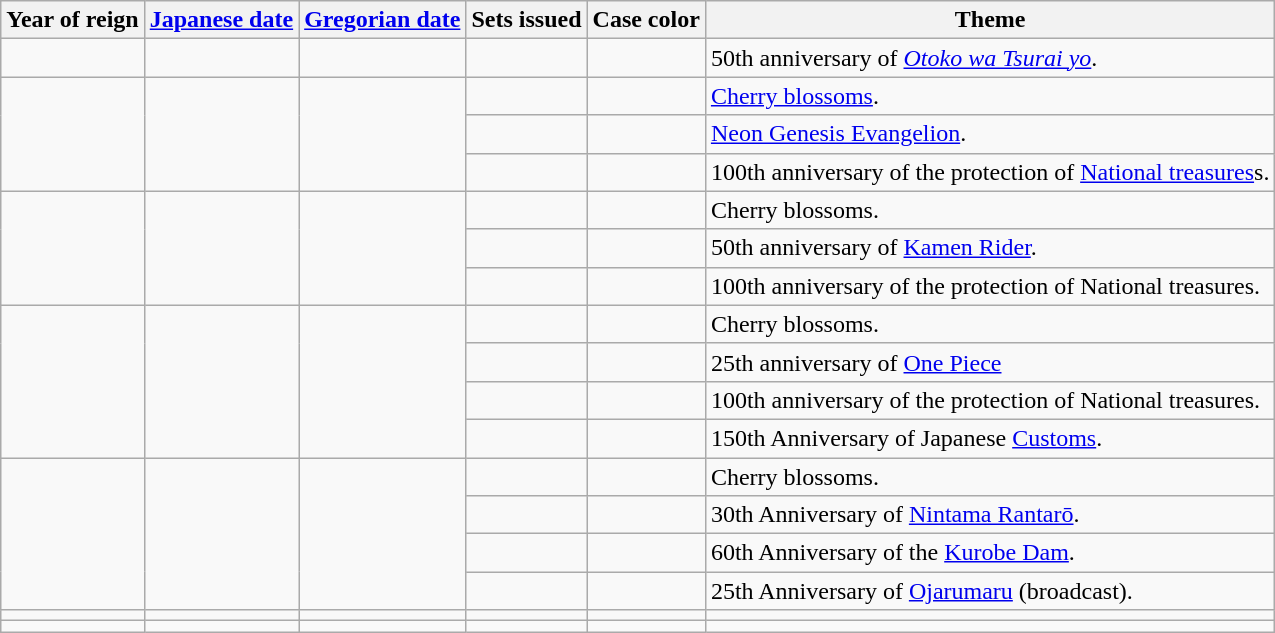<table class="wikitable sortable">
<tr>
<th>Year of reign</th>
<th class="unsortable"><a href='#'>Japanese date</a></th>
<th><a href='#'>Gregorian date</a></th>
<th>Sets issued</th>
<th>Case color</th>
<th class="unsortable">Theme</th>
</tr>
<tr>
<td></td>
<td></td>
<td></td>
<td></td>
<td></td>
<td>50th anniversary of <em><a href='#'>Otoko wa Tsurai yo</a></em>.</td>
</tr>
<tr>
<td rowspan="3"></td>
<td rowspan="3"></td>
<td rowspan="3"></td>
<td></td>
<td></td>
<td><a href='#'>Cherry blossoms</a>.</td>
</tr>
<tr>
<td></td>
<td></td>
<td><a href='#'>Neon Genesis Evangelion</a>.</td>
</tr>
<tr>
<td></td>
<td></td>
<td>100th anniversary of the protection of <a href='#'>National treasures</a>s.</td>
</tr>
<tr>
<td rowspan="3"></td>
<td rowspan="3"></td>
<td rowspan="3"></td>
<td></td>
<td></td>
<td>Cherry blossoms.</td>
</tr>
<tr>
<td></td>
<td></td>
<td>50th anniversary of <a href='#'>Kamen Rider</a>.</td>
</tr>
<tr>
<td></td>
<td></td>
<td>100th anniversary of the protection of National treasures.</td>
</tr>
<tr>
<td rowspan="4"></td>
<td rowspan="4"></td>
<td rowspan="4"></td>
<td></td>
<td></td>
<td>Cherry blossoms.</td>
</tr>
<tr>
<td></td>
<td></td>
<td>25th anniversary of <a href='#'>One Piece</a></td>
</tr>
<tr>
<td></td>
<td></td>
<td>100th anniversary of the protection of National treasures.</td>
</tr>
<tr>
<td></td>
<td></td>
<td>150th Anniversary of Japanese <a href='#'>Customs</a>.</td>
</tr>
<tr>
<td rowspan="4"></td>
<td rowspan="4"></td>
<td rowspan="4"></td>
<td></td>
<td></td>
<td>Cherry blossoms.</td>
</tr>
<tr>
<td></td>
<td></td>
<td>30th Anniversary of <a href='#'>Nintama Rantarō</a>.</td>
</tr>
<tr>
<td></td>
<td></td>
<td>60th Anniversary of the <a href='#'>Kurobe Dam</a>.</td>
</tr>
<tr>
<td></td>
<td></td>
<td>25th Anniversary of <a href='#'>Ojarumaru</a> (broadcast).</td>
</tr>
<tr>
<td></td>
<td></td>
<td></td>
<td></td>
<td></td>
<td></td>
</tr>
<tr>
<td></td>
<td></td>
<td></td>
<td></td>
<td></td>
<td></td>
</tr>
</table>
